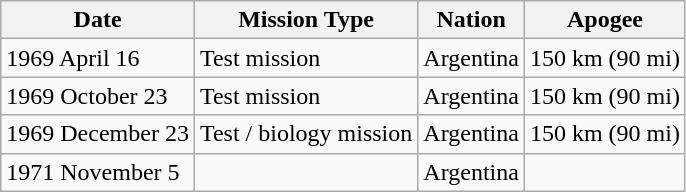<table class="wikitable sortable">
<tr>
<th>Date</th>
<th>Mission Type</th>
<th>Nation</th>
<th>Apogee</th>
</tr>
<tr>
<td>1969 April 16</td>
<td>Test mission</td>
<td>Argentina</td>
<td>150 km (90 mi)</td>
</tr>
<tr>
<td>1969 October 23</td>
<td>Test mission</td>
<td>Argentina</td>
<td>150 km (90 mi)</td>
</tr>
<tr>
<td>1969 December 23</td>
<td>Test / biology mission</td>
<td>Argentina</td>
<td>150 km (90 mi)</td>
</tr>
<tr>
<td>1971 November 5</td>
<td></td>
<td>Argentina</td>
<td></td>
</tr>
</table>
